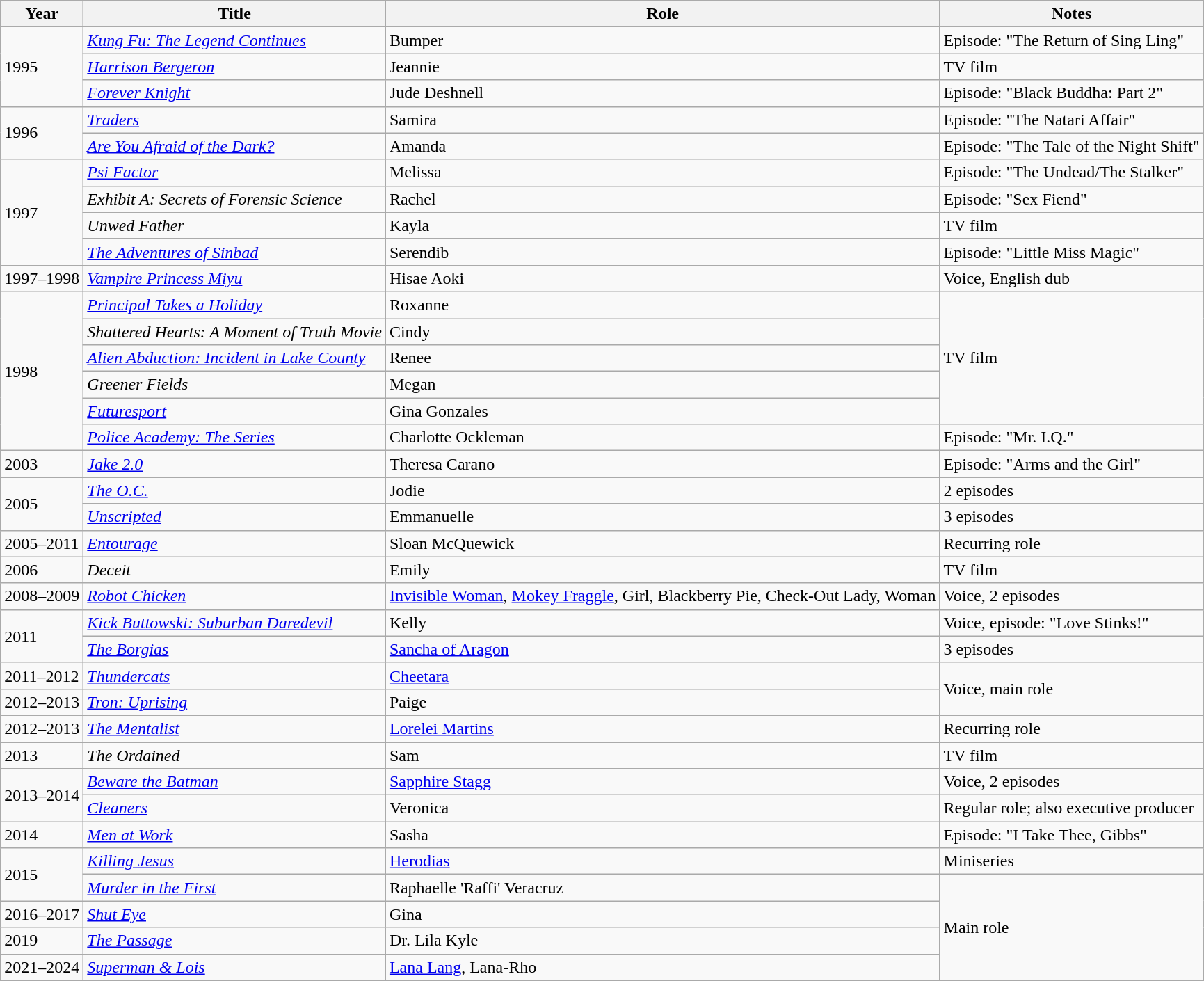<table class="wikitable sortable">
<tr>
<th>Year</th>
<th>Title</th>
<th>Role</th>
<th class="unsortable">Notes</th>
</tr>
<tr>
<td rowspan=3>1995</td>
<td><em><a href='#'>Kung Fu: The Legend Continues</a></em></td>
<td>Bumper</td>
<td>Episode: "The Return of Sing Ling"</td>
</tr>
<tr>
<td><em><a href='#'>Harrison Bergeron</a></em></td>
<td>Jeannie</td>
<td>TV film</td>
</tr>
<tr>
<td><em><a href='#'>Forever Knight</a></em></td>
<td>Jude Deshnell</td>
<td>Episode: "Black Buddha: Part 2"</td>
</tr>
<tr>
<td rowspan=2>1996</td>
<td><em><a href='#'>Traders</a></em></td>
<td>Samira</td>
<td>Episode: "The Natari Affair"</td>
</tr>
<tr>
<td><em><a href='#'>Are You Afraid of the Dark?</a></em></td>
<td>Amanda</td>
<td>Episode: "The Tale of the Night Shift"</td>
</tr>
<tr>
<td rowspan=4>1997</td>
<td><em><a href='#'>Psi Factor</a></em></td>
<td>Melissa</td>
<td>Episode: "The Undead/The Stalker"</td>
</tr>
<tr>
<td><em>Exhibit A: Secrets of Forensic Science</em></td>
<td>Rachel</td>
<td>Episode: "Sex Fiend"</td>
</tr>
<tr>
<td><em>Unwed Father</em></td>
<td>Kayla</td>
<td>TV film</td>
</tr>
<tr>
<td data-sort-value="Adventures of Sinbad, The"><em><a href='#'>The Adventures of Sinbad</a></em></td>
<td>Serendib</td>
<td>Episode: "Little Miss Magic"</td>
</tr>
<tr>
<td>1997–1998</td>
<td><em><a href='#'>Vampire Princess Miyu</a></em></td>
<td>Hisae Aoki</td>
<td>Voice, English dub</td>
</tr>
<tr>
<td rowspan=6>1998</td>
<td><em><a href='#'>Principal Takes a Holiday</a></em></td>
<td>Roxanne</td>
<td rowspan=5>TV film</td>
</tr>
<tr>
<td><em>Shattered Hearts: A Moment of Truth Movie</em></td>
<td>Cindy</td>
</tr>
<tr>
<td><em><a href='#'>Alien Abduction: Incident in Lake County</a></em></td>
<td>Renee</td>
</tr>
<tr>
<td><em>Greener Fields</em></td>
<td>Megan</td>
</tr>
<tr>
<td><em><a href='#'>Futuresport</a></em></td>
<td>Gina Gonzales</td>
</tr>
<tr>
<td><em><a href='#'>Police Academy: The Series</a></em></td>
<td>Charlotte Ockleman</td>
<td>Episode: "Mr. I.Q."</td>
</tr>
<tr>
<td>2003</td>
<td><em><a href='#'>Jake 2.0</a></em></td>
<td>Theresa Carano</td>
<td>Episode: "Arms and the Girl"</td>
</tr>
<tr>
<td rowspan=2>2005</td>
<td data-sort-value="O.C., The"><em><a href='#'>The O.C.</a></em></td>
<td>Jodie</td>
<td>2 episodes</td>
</tr>
<tr>
<td><em><a href='#'>Unscripted</a></em></td>
<td>Emmanuelle</td>
<td>3 episodes</td>
</tr>
<tr>
<td>2005–2011</td>
<td><em><a href='#'>Entourage</a></em></td>
<td>Sloan McQuewick</td>
<td>Recurring role</td>
</tr>
<tr>
<td>2006</td>
<td><em>Deceit</em></td>
<td>Emily</td>
<td>TV film</td>
</tr>
<tr>
<td>2008–2009</td>
<td><em><a href='#'>Robot Chicken</a></em></td>
<td><a href='#'>Invisible Woman</a>, <a href='#'>Mokey Fraggle</a>, Girl, Blackberry Pie, Check-Out Lady, Woman</td>
<td>Voice, 2 episodes</td>
</tr>
<tr>
<td rowspan=2>2011</td>
<td><em><a href='#'>Kick Buttowski: Suburban Daredevil</a></em></td>
<td>Kelly</td>
<td>Voice, episode: "Love Stinks!"</td>
</tr>
<tr>
<td data-sort-value="Borgias, The"><em><a href='#'>The Borgias</a></em></td>
<td><a href='#'>Sancha of Aragon</a></td>
<td>3 episodes</td>
</tr>
<tr>
<td>2011–2012</td>
<td><em><a href='#'>Thundercats</a></em></td>
<td><a href='#'>Cheetara</a></td>
<td rowspan=2>Voice, main role</td>
</tr>
<tr>
<td>2012–2013</td>
<td><em><a href='#'>Tron: Uprising</a></em></td>
<td>Paige</td>
</tr>
<tr>
<td>2012–2013</td>
<td data-sort-value="Mentalist, The"><em><a href='#'>The Mentalist</a></em></td>
<td><a href='#'>Lorelei Martins</a></td>
<td>Recurring role</td>
</tr>
<tr>
<td>2013</td>
<td data-sort-value="Ordained, The"><em>The Ordained</em></td>
<td>Sam</td>
<td>TV film</td>
</tr>
<tr>
<td rowspan=2>2013–2014</td>
<td><em><a href='#'>Beware the Batman</a></em></td>
<td><a href='#'>Sapphire Stagg</a></td>
<td>Voice, 2 episodes</td>
</tr>
<tr>
<td><em><a href='#'>Cleaners</a></em></td>
<td>Veronica</td>
<td>Regular role; also executive producer</td>
</tr>
<tr>
<td>2014</td>
<td><em><a href='#'>Men at Work</a></em></td>
<td>Sasha</td>
<td>Episode: "I Take Thee, Gibbs"</td>
</tr>
<tr>
<td rowspan=2>2015</td>
<td><em><a href='#'>Killing Jesus</a></em></td>
<td><a href='#'>Herodias</a></td>
<td>Miniseries</td>
</tr>
<tr>
<td><em><a href='#'>Murder in the First</a></em></td>
<td>Raphaelle 'Raffi' Veracruz</td>
<td rowspan=4>Main role</td>
</tr>
<tr>
<td>2016–2017</td>
<td><em><a href='#'>Shut Eye</a></em></td>
<td>Gina</td>
</tr>
<tr>
<td>2019</td>
<td data-sort-value="Passage, The"><em><a href='#'>The Passage</a></em></td>
<td>Dr. Lila Kyle</td>
</tr>
<tr>
<td>2021–2024</td>
<td><em><a href='#'>Superman & Lois</a></em></td>
<td><a href='#'>Lana Lang</a>, Lana-Rho</td>
</tr>
</table>
